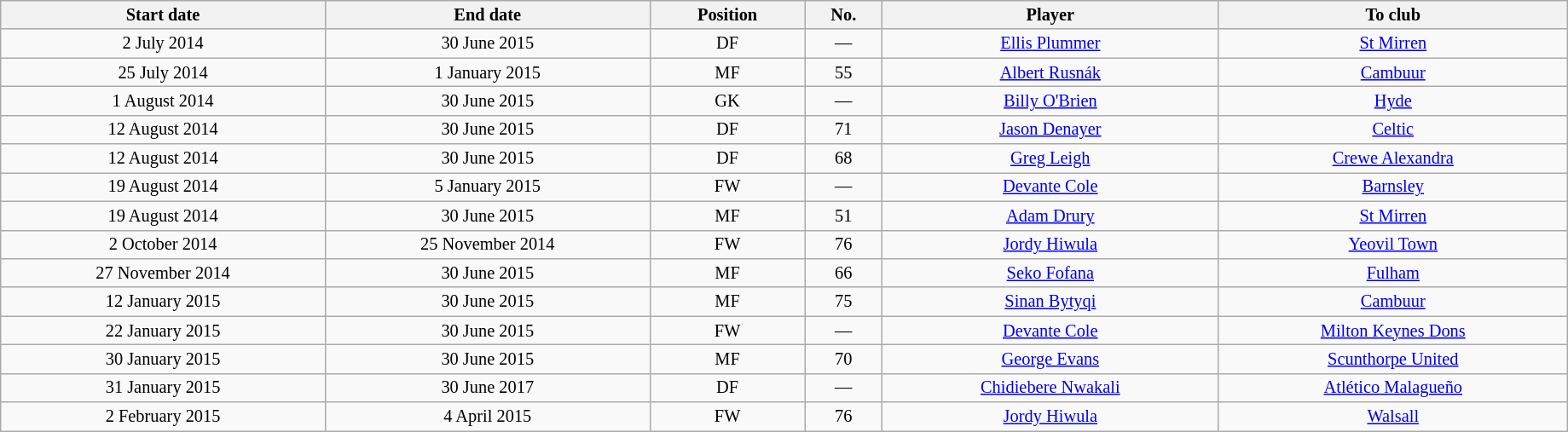<table class="wikitable sortable" style="width:97%; text-align:center; font-size:85%; text-align:centre;">
<tr>
<th>Start date</th>
<th>End date</th>
<th>Position</th>
<th>No.</th>
<th>Player</th>
<th>To club</th>
</tr>
<tr>
<td>2 July 2014</td>
<td>30 June 2015</td>
<td>DF</td>
<td>—</td>
<td> <a href='#'>Ellis Plummer</a></td>
<td> <a href='#'>St Mirren</a></td>
</tr>
<tr>
<td>25 July 2014</td>
<td>1 January 2015</td>
<td>MF</td>
<td>55</td>
<td> <a href='#'>Albert Rusnák</a></td>
<td> <a href='#'>Cambuur</a></td>
</tr>
<tr>
<td>1 August 2014</td>
<td>30 June 2015</td>
<td>GK</td>
<td>—</td>
<td> <a href='#'>Billy O'Brien</a></td>
<td> <a href='#'>Hyde</a></td>
</tr>
<tr>
<td>12 August 2014</td>
<td>30 June 2015</td>
<td>DF</td>
<td>71</td>
<td> <a href='#'>Jason Denayer</a></td>
<td> <a href='#'>Celtic</a></td>
</tr>
<tr>
<td>12 August 2014</td>
<td>30 June 2015</td>
<td>DF</td>
<td>68</td>
<td> <a href='#'>Greg Leigh</a></td>
<td> <a href='#'>Crewe Alexandra</a></td>
</tr>
<tr>
<td>19 August 2014</td>
<td>5 January 2015</td>
<td>FW</td>
<td>—</td>
<td> <a href='#'>Devante Cole</a></td>
<td> <a href='#'>Barnsley</a></td>
</tr>
<tr>
<td>19 August 2014</td>
<td>30 June 2015</td>
<td>MF</td>
<td>51</td>
<td> <a href='#'>Adam Drury</a></td>
<td> <a href='#'>St Mirren</a></td>
</tr>
<tr>
<td>2 October 2014</td>
<td>25 November 2014</td>
<td>FW</td>
<td>76</td>
<td> <a href='#'>Jordy Hiwula</a></td>
<td> <a href='#'>Yeovil Town</a></td>
</tr>
<tr>
<td>27 November 2014</td>
<td>30 June 2015</td>
<td>MF</td>
<td>66</td>
<td> <a href='#'>Seko Fofana</a></td>
<td> <a href='#'>Fulham</a></td>
</tr>
<tr>
<td>12 January 2015</td>
<td>30 June 2015</td>
<td>MF</td>
<td>75</td>
<td> <a href='#'>Sinan Bytyqi</a></td>
<td> <a href='#'>Cambuur</a></td>
</tr>
<tr>
<td>22 January 2015</td>
<td>30 June 2015</td>
<td>FW</td>
<td>—</td>
<td> <a href='#'>Devante Cole</a></td>
<td> <a href='#'>Milton Keynes Dons</a></td>
</tr>
<tr>
<td>30 January 2015</td>
<td>30 June 2015</td>
<td>MF</td>
<td>70</td>
<td> <a href='#'>George Evans</a></td>
<td> <a href='#'>Scunthorpe United</a></td>
</tr>
<tr>
<td>31 January 2015</td>
<td>30 June 2017</td>
<td>DF</td>
<td>—</td>
<td> <a href='#'>Chidiebere Nwakali</a></td>
<td> <a href='#'>Atlético Malagueño</a></td>
</tr>
<tr>
<td>2 February 2015</td>
<td>4 April 2015</td>
<td>FW</td>
<td>76</td>
<td> <a href='#'>Jordy Hiwula</a></td>
<td> <a href='#'>Walsall</a></td>
</tr>
</table>
